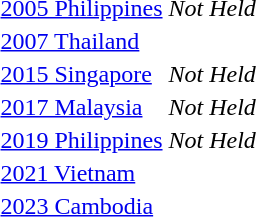<table>
<tr>
<td><a href='#'>2005 Philippines</a><br></td>
<td colspan=4; align=center><em>Not Held</em></td>
</tr>
<tr>
<td><a href='#'>2007 Thailand</a><br></td>
<td></td>
<td></td>
<td></td>
</tr>
<tr>
<td><a href='#'>2015 Singapore</a><br></td>
<td colspan=4; align=center><em>Not Held</em></td>
</tr>
<tr>
<td><a href='#'>2017 Malaysia</a><br></td>
<td colspan=4; align=center><em>Not Held</em></td>
</tr>
<tr>
<td><a href='#'>2019 Philippines</a><br></td>
<td colspan=4; align=center><em>Not Held</em></td>
</tr>
<tr>
<td><a href='#'>2021 Vietnam</a><br></td>
<td></td>
<td></td>
<td></td>
</tr>
<tr>
<td><a href='#'>2023 Cambodia</a><br></td>
<td></td>
<td></td>
<td></td>
</tr>
</table>
